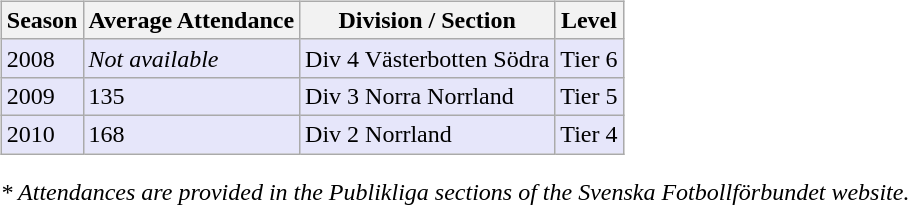<table>
<tr>
<td valign="top" width=0%><br><table class="wikitable">
<tr style="background:#f0f6fa;">
<th><strong>Season</strong></th>
<th><strong>Average Attendance</strong></th>
<th><strong>Division / Section</strong></th>
<th><strong>Level</strong></th>
</tr>
<tr>
<td style="background:#E6E6FA;">2008</td>
<td style="background:#E6E6FA;"><em>Not available</em></td>
<td style="background:#E6E6FA;">Div 4 Västerbotten Södra</td>
<td style="background:#E6E6FA;">Tier 6</td>
</tr>
<tr>
<td style="background:#E6E6FA;">2009</td>
<td style="background:#E6E6FA;">135</td>
<td style="background:#E6E6FA;">Div 3 Norra Norrland</td>
<td style="background:#E6E6FA;">Tier 5</td>
</tr>
<tr>
<td style="background:#E6E6FA;">2010</td>
<td style="background:#E6E6FA;">168</td>
<td style="background:#E6E6FA;">Div 2 Norrland</td>
<td style="background:#E6E6FA;">Tier 4</td>
</tr>
</table>
<em>* Attendances are provided in the Publikliga sections of the Svenska Fotbollförbundet website.</em> </td>
</tr>
</table>
